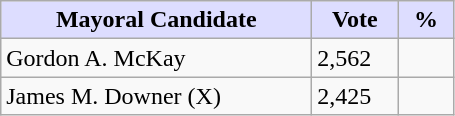<table class="wikitable">
<tr>
<th style="background:#ddf; width:200px;">Mayoral Candidate </th>
<th style="background:#ddf; width:50px;">Vote</th>
<th style="background:#ddf; width:30px;">%</th>
</tr>
<tr>
<td>Gordon A. McKay</td>
<td>2,562</td>
<td></td>
</tr>
<tr>
<td>James M. Downer (X)</td>
<td>2,425</td>
<td></td>
</tr>
</table>
